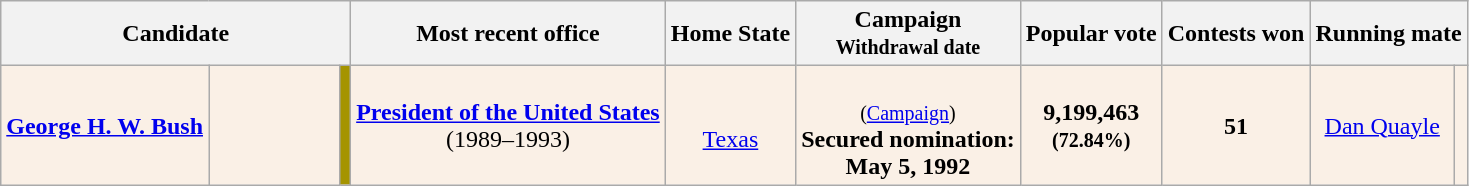<table class="wikitable sortable" style="text-align:center">
<tr>
<th colspan="3">Candidate</th>
<th class="unsortable">Most recent office</th>
<th>Home State</th>
<th data-sort-type="date">Campaign<br><small>Withdrawal date</small></th>
<th>Popular vote</th>
<th>Contests won</th>
<th colspan="2">Running mate</th>
</tr>
<tr style="background:linen;">
<th style="background:linen;" scope="row" data-sort-=""><a href='#'>George H. W. Bush</a></th>
<td style="min-width:80px;"></td>
<td style="background:#a59400;"></td>
<td><strong><a href='#'>President of the United States</a></strong><br>(1989–1993)</td>
<td><br><a href='#'>Texas</a></td>
<td data-sort-value="0"><br><small>(<a href='#'>Campaign</a>)</small><br><strong>Secured nomination:<br> May 5, 1992</strong></td>
<td data-sort-value="14,015,993"><strong>9,199,463</strong><br><small><strong>(72.84%)</strong></small></td>
<td data-sort-value="44"><strong>51</strong></td>
<td><a href='#'>Dan Quayle</a></td>
<td></td>
</tr>
</table>
